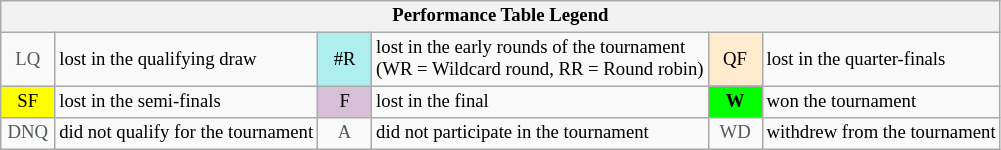<table class="wikitable" style="font-size:78%;">
<tr>
<th colspan="6">Performance Table Legend</th>
</tr>
<tr>
<td align="center" style="color:var(--color-subtle, #54595D);" width="30">LQ</td>
<td>lost in the qualifying draw</td>
<td align="center" style="background:#afeeee;">#R</td>
<td>lost in the early rounds of the tournament<br>(WR = Wildcard round, RR = Round robin)</td>
<td align="center" style="background:#ffebcd;">QF</td>
<td>lost in the quarter-finals</td>
</tr>
<tr>
<td align="center" style="background:yellow;">SF</td>
<td>lost in the semi-finals</td>
<td align="center" style="background:#D8BFD8;">F</td>
<td>lost in the final</td>
<td align="center" style="background:#00ff00;"><strong>W</strong></td>
<td>won the tournament</td>
</tr>
<tr>
<td align="center" style="color:var(--color-subtle, #54595D);" width="30">DNQ</td>
<td>did not qualify for the tournament</td>
<td align="center" style="color:var(--color-subtle, #54595D);" width="30">A</td>
<td>did not participate in the tournament</td>
<td align="center" style="color:var(--color-subtle, #54595D);" width="30">WD</td>
<td>withdrew from the tournament</td>
</tr>
</table>
